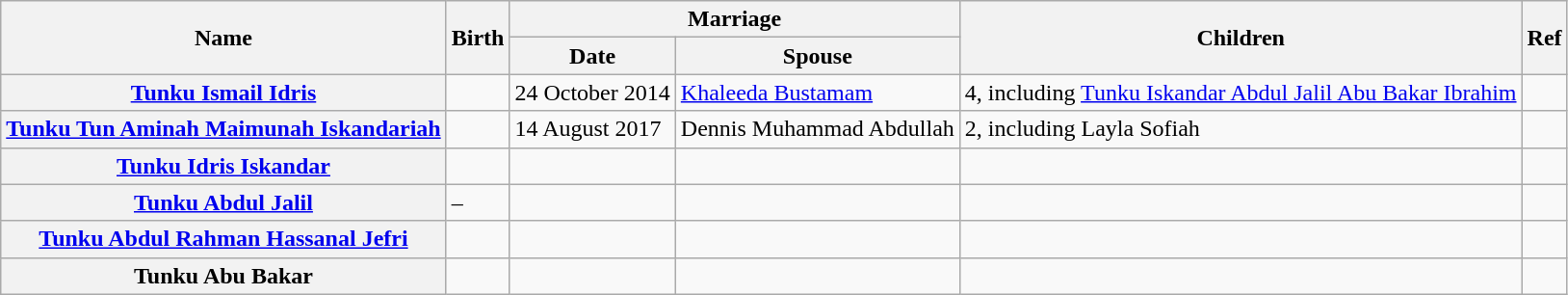<table class="wikitable plainrowheaders">
<tr>
<th rowspan="2" scope="col">Name</th>
<th rowspan="2" scope="col">Birth</th>
<th colspan="2" scope="col">Marriage</th>
<th rowspan="2" scope="col">Children</th>
<th rowspan="2">Ref</th>
</tr>
<tr>
<th scope="col">Date</th>
<th scope="col">Spouse</th>
</tr>
<tr>
<th scope="row"><a href='#'>Tunku Ismail Idris</a></th>
<td></td>
<td>24 October 2014</td>
<td><a href='#'>Khaleeda Bustamam</a></td>
<td>4, including <a href='#'>Tunku Iskandar Abdul Jalil Abu Bakar Ibrahim</a></td>
<td></td>
</tr>
<tr>
<th scope="row"><a href='#'>Tunku Tun Aminah Maimunah Iskandariah</a></th>
<td></td>
<td>14 August 2017</td>
<td>Dennis Muhammad Abdullah</td>
<td>2, including Layla Sofiah</td>
<td></td>
</tr>
<tr>
<th scope="row"><a href='#'>Tunku Idris Iskandar</a></th>
<td></td>
<td></td>
<td></td>
<td></td>
<td></td>
</tr>
<tr>
<th scope="row"><a href='#'>Tunku Abdul Jalil</a></th>
<td> – </td>
<td></td>
<td></td>
<td></td>
<td></td>
</tr>
<tr>
<th scope="row"><a href='#'>Tunku Abdul Rahman Hassanal Jefri</a></th>
<td></td>
<td></td>
<td></td>
<td></td>
<td></td>
</tr>
<tr>
<th scope="row">Tunku Abu Bakar</th>
<td></td>
<td></td>
<td></td>
<td></td>
<td></td>
</tr>
</table>
